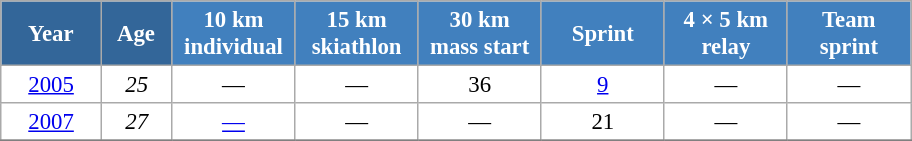<table class="wikitable" style="font-size:95%; text-align:center; border:grey solid 1px; border-collapse:collapse; background:#ffffff;">
<tr>
<th style="background-color:#369; color:white; width:60px;"> Year </th>
<th style="background-color:#369; color:white; width:40px;"> Age </th>
<th style="background-color:#4180be; color:white; width:75px;"> 10 km <br> individual </th>
<th style="background-color:#4180be; color:white; width:75px;"> 15 km <br> skiathlon </th>
<th style="background-color:#4180be; color:white; width:75px;"> 30 km <br> mass start </th>
<th style="background-color:#4180be; color:white; width:75px;"> Sprint </th>
<th style="background-color:#4180be; color:white; width:75px;"> 4 × 5 km <br> relay </th>
<th style="background-color:#4180be; color:white; width:75px;"> Team <br> sprint </th>
</tr>
<tr>
<td><a href='#'>2005</a></td>
<td><em>25</em></td>
<td>—</td>
<td>—</td>
<td>36</td>
<td><a href='#'>9</a></td>
<td>—</td>
<td>—</td>
</tr>
<tr>
<td><a href='#'>2007</a></td>
<td><em>27</em></td>
<td><a href='#'>—</a></td>
<td>—</td>
<td>—</td>
<td>21</td>
<td>—</td>
<td>—</td>
</tr>
<tr>
</tr>
</table>
